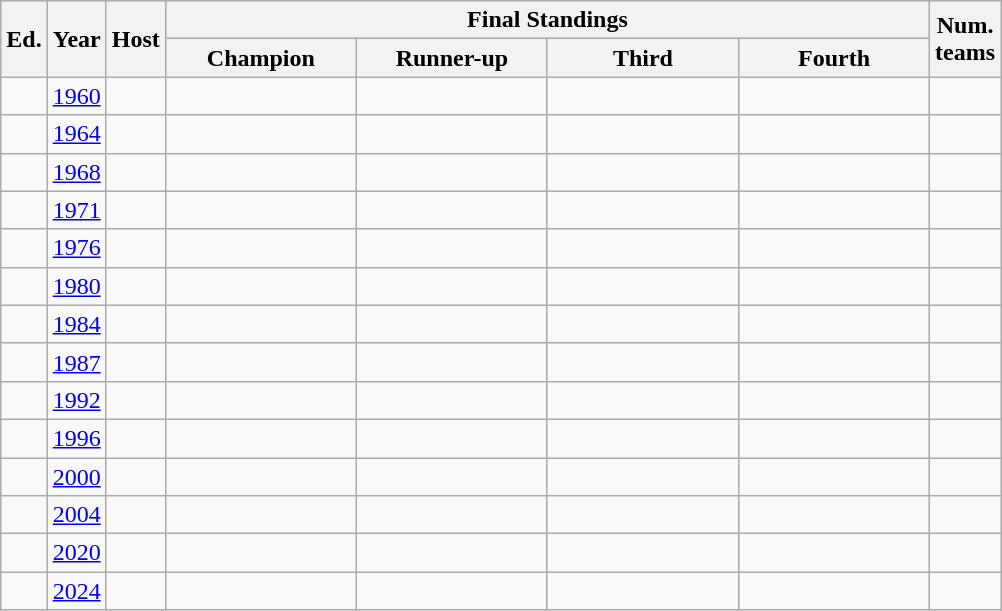<table class="wikitable sortable" style="font-size: ; width: ; text-align:center;">
<tr>
<th rowspan=2>Ed.</th>
<th rowspan=2>Year</th>
<th rowspan=2 style=width: px>Host</th>
<th colspan=4>Final Standings</th>
<th rowspan=2>Num.<br>teams</th>
</tr>
<tr>
<th width=120px> Champion</th>
<th width=120px> Runner-up</th>
<th width=120px> Third</th>
<th width=120px>Fourth</th>
</tr>
<tr>
<td></td>
<td><a href='#'>1960</a></td>
<td></td>
<td><strong></strong></td>
<td></td>
<td></td>
<td></td>
<td></td>
</tr>
<tr>
<td></td>
<td><a href='#'>1964</a></td>
<td></td>
<td><strong></strong></td>
<td></td>
<td></td>
<td></td>
<td></td>
</tr>
<tr>
<td></td>
<td><a href='#'>1968</a></td>
<td></td>
<td><strong></strong></td>
<td></td>
<td></td>
<td></td>
<td></td>
</tr>
<tr>
<td></td>
<td><a href='#'>1971</a></td>
<td></td>
<td><strong></strong></td>
<td></td>
<td></td>
<td></td>
<td></td>
</tr>
<tr>
<td></td>
<td><a href='#'>1976</a></td>
<td></td>
<td><strong></strong></td>
<td></td>
<td></td>
<td></td>
<td></td>
</tr>
<tr>
<td></td>
<td><a href='#'>1980</a></td>
<td></td>
<td><strong></strong></td>
<td></td>
<td></td>
<td></td>
<td></td>
</tr>
<tr>
<td></td>
<td><a href='#'>1984</a></td>
<td></td>
<td><strong></strong></td>
<td></td>
<td></td>
<td></td>
<td></td>
</tr>
<tr>
<td></td>
<td><a href='#'>1987</a></td>
<td></td>
<td><strong></strong></td>
<td></td>
<td></td>
<td></td>
<td></td>
</tr>
<tr>
<td></td>
<td><a href='#'>1992</a></td>
<td></td>
<td><strong></strong></td>
<td></td>
<td></td>
<td></td>
<td></td>
</tr>
<tr>
<td></td>
<td><a href='#'>1996</a></td>
<td></td>
<td><strong></strong></td>
<td></td>
<td></td>
<td></td>
<td></td>
</tr>
<tr>
<td></td>
<td><a href='#'>2000</a></td>
<td></td>
<td><strong></strong></td>
<td></td>
<td></td>
<td></td>
<td></td>
</tr>
<tr>
<td></td>
<td><a href='#'>2004</a></td>
<td></td>
<td><strong></strong></td>
<td></td>
<td></td>
<td></td>
<td></td>
</tr>
<tr>
<td></td>
<td><a href='#'>2020</a></td>
<td></td>
<td><strong></strong></td>
<td></td>
<td></td>
<td></td>
<td></td>
</tr>
<tr>
<td></td>
<td><a href='#'>2024</a></td>
<td></td>
<td><strong></strong></td>
<td></td>
<td></td>
<td></td>
<td></td>
</tr>
</table>
